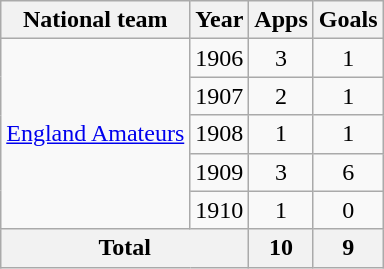<table class="wikitable" style="text-align:center">
<tr>
<th>National team</th>
<th>Year</th>
<th>Apps</th>
<th>Goals</th>
</tr>
<tr>
<td rowspan="5"><a href='#'>England Amateurs</a></td>
<td>1906</td>
<td>3</td>
<td>1</td>
</tr>
<tr>
<td>1907</td>
<td>2</td>
<td>1</td>
</tr>
<tr>
<td>1908</td>
<td>1</td>
<td>1</td>
</tr>
<tr>
<td>1909</td>
<td>3</td>
<td>6</td>
</tr>
<tr>
<td>1910</td>
<td>1</td>
<td>0</td>
</tr>
<tr>
<th colspan="2">Total</th>
<th>10</th>
<th>9</th>
</tr>
</table>
